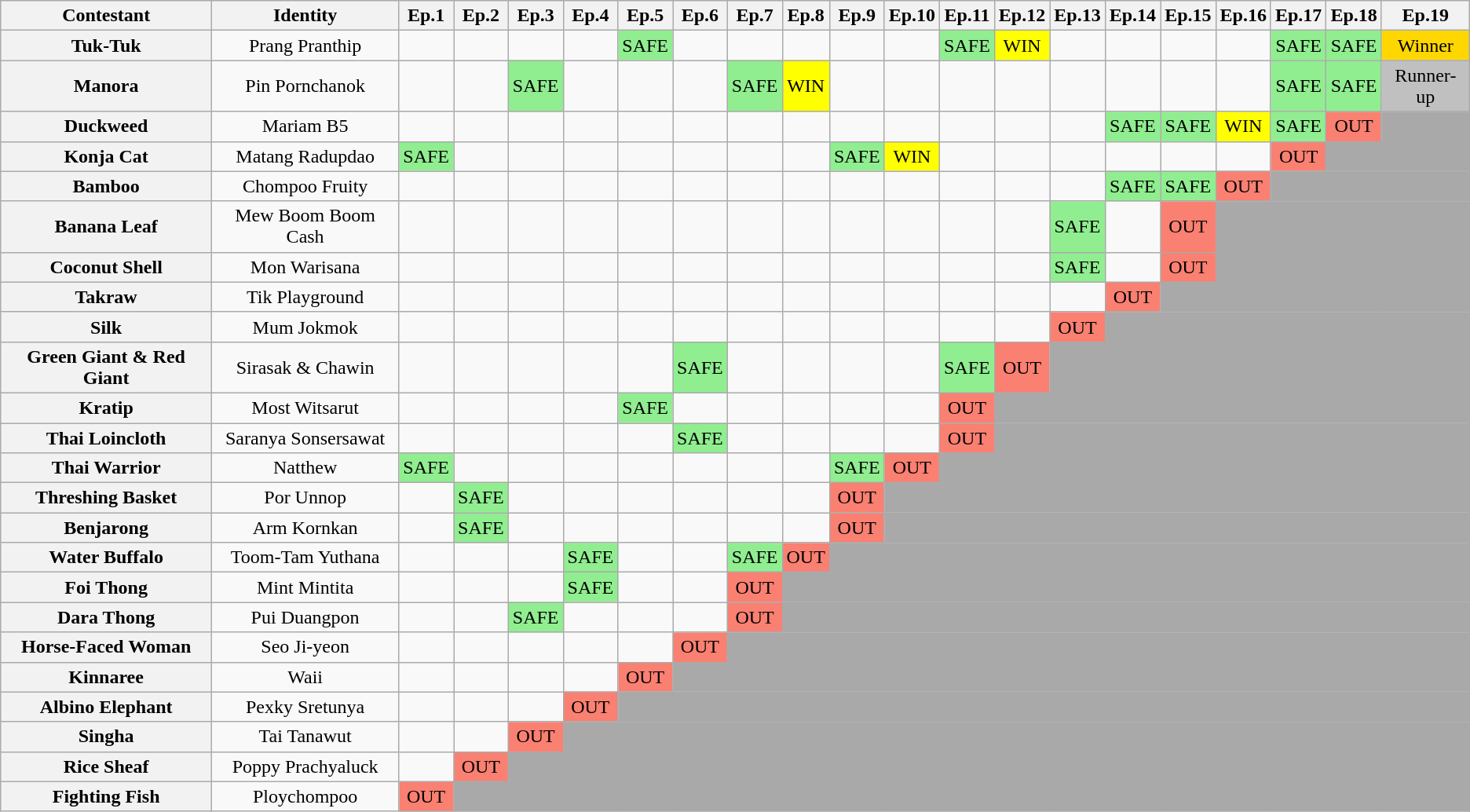<table class=wikitable style="text-align:center">
<tr>
<th>Contestant</th>
<th>Identity</th>
<th>Ep.1</th>
<th>Ep.2</th>
<th>Ep.3</th>
<th>Ep.4</th>
<th>Ep.5</th>
<th>Ep.6</th>
<th>Ep.7</th>
<th>Ep.8</th>
<th>Ep.9</th>
<th>Ep.10</th>
<th>Ep.11</th>
<th>Ep.12</th>
<th>Ep.13</th>
<th>Ep.14</th>
<th>Ep.15</th>
<th>Ep.16</th>
<th>Ep.17</th>
<th>Ep.18</th>
<th>Ep.19</th>
</tr>
<tr>
<th>Tuk-Tuk</th>
<td>Prang Pranthip</td>
<td></td>
<td></td>
<td></td>
<td></td>
<td bgcolor="lightgreen">SAFE</td>
<td></td>
<td></td>
<td></td>
<td></td>
<td></td>
<td bgcolor="lightgreen">SAFE</td>
<td bgcolor="yellow">WIN</td>
<td></td>
<td></td>
<td></td>
<td></td>
<td bgcolor="lightgreen">SAFE</td>
<td bgcolor="lightgreen">SAFE</td>
<td bgcolor="gold">Winner</td>
</tr>
<tr>
<th>Manora</th>
<td>Pin Pornchanok</td>
<td></td>
<td></td>
<td bgcolor="lightgreen">SAFE</td>
<td></td>
<td></td>
<td></td>
<td bgcolor="lightgreen">SAFE</td>
<td bgcolor="yellow">WIN</td>
<td></td>
<td></td>
<td></td>
<td></td>
<td></td>
<td></td>
<td></td>
<td></td>
<td bgcolor="lightgreen">SAFE</td>
<td bgcolor="lightgreen">SAFE</td>
<td bgcolor=silver>Runner-up</td>
</tr>
<tr>
<th>Duckweed</th>
<td>Mariam B5</td>
<td></td>
<td></td>
<td></td>
<td></td>
<td></td>
<td></td>
<td></td>
<td></td>
<td></td>
<td></td>
<td></td>
<td></td>
<td></td>
<td bgcolor="lightgreen">SAFE</td>
<td bgcolor="lightgreen">SAFE</td>
<td bgcolor=yellow>WIN</td>
<td bgcolor=lightgreen>SAFE</td>
<td bgcolor=salmon>OUT</td>
<td bgcolor=darkgrey colspan=1></td>
</tr>
<tr>
<th>Konja Cat</th>
<td>Matang Radupdao</td>
<td bgcolor="lightgreen">SAFE</td>
<td></td>
<td></td>
<td></td>
<td></td>
<td></td>
<td></td>
<td></td>
<td bgcolor="lightgreen">SAFE</td>
<td bgcolor="yellow">WIN</td>
<td></td>
<td></td>
<td></td>
<td></td>
<td></td>
<td></td>
<td bgcolor=salmon>OUT</td>
<td bgcolor=darkgrey colspan=2></td>
</tr>
<tr>
<th>Bamboo</th>
<td>Chompoo Fruity</td>
<td></td>
<td></td>
<td></td>
<td></td>
<td></td>
<td></td>
<td></td>
<td></td>
<td></td>
<td></td>
<td></td>
<td></td>
<td></td>
<td bgcolor=lightgreen>SAFE</td>
<td bgcolor=lightgreen>SAFE</td>
<td bgcolor=salmon>OUT</td>
<td bgcolor=darkgrey colspan=3></td>
</tr>
<tr>
<th>Banana Leaf</th>
<td>Mew Boom Boom Cash</td>
<td></td>
<td></td>
<td></td>
<td></td>
<td></td>
<td></td>
<td></td>
<td></td>
<td></td>
<td></td>
<td></td>
<td></td>
<td bgcolor=lightgreen>SAFE</td>
<td></td>
<td bgcolor=salmon>OUT</td>
<td bgcolor=darkgrey colspan=4></td>
</tr>
<tr>
<th>Coconut Shell</th>
<td>Mon Warisana</td>
<td></td>
<td></td>
<td></td>
<td></td>
<td></td>
<td></td>
<td></td>
<td></td>
<td></td>
<td></td>
<td></td>
<td></td>
<td bgcolor=lightgreen>SAFE</td>
<td></td>
<td bgcolor=salmon>OUT</td>
<td bgcolor=darkgrey colspan=4></td>
</tr>
<tr>
<th>Takraw</th>
<td>Tik Playground</td>
<td></td>
<td></td>
<td></td>
<td></td>
<td></td>
<td></td>
<td></td>
<td></td>
<td></td>
<td></td>
<td></td>
<td></td>
<td></td>
<td bgcolor=salmon>OUT</td>
<td bgcolor=darkgrey colspan=5></td>
</tr>
<tr>
<th>Silk</th>
<td>Mum Jokmok</td>
<td></td>
<td></td>
<td></td>
<td></td>
<td></td>
<td></td>
<td></td>
<td></td>
<td></td>
<td></td>
<td></td>
<td></td>
<td bgcolor=salmon>OUT</td>
<td bgcolor=darkgrey colspan=6></td>
</tr>
<tr>
<th>Green Giant & Red Giant</th>
<td>Sirasak & Chawin</td>
<td></td>
<td></td>
<td></td>
<td></td>
<td></td>
<td bgcolor="lightgreen">SAFE</td>
<td></td>
<td></td>
<td></td>
<td></td>
<td bgcolor=lightgreen>SAFE</td>
<td bgcolor=salmon>OUT</td>
<td bgcolor=darkgrey colspan=7></td>
</tr>
<tr>
<th>Kratip</th>
<td>Most Witsarut</td>
<td></td>
<td></td>
<td></td>
<td></td>
<td bgcolor="lightgreen">SAFE</td>
<td></td>
<td></td>
<td></td>
<td></td>
<td></td>
<td bgcolor=salmon>OUT</td>
<td bgcolor=darkgrey colspan=8></td>
</tr>
<tr>
<th>Thai Loincloth</th>
<td>Saranya Sonsersawat</td>
<td></td>
<td></td>
<td></td>
<td></td>
<td></td>
<td bgcolor="lightgreen">SAFE</td>
<td></td>
<td></td>
<td></td>
<td></td>
<td bgcolor=salmon>OUT</td>
<td bgcolor=darkgrey colspan=8></td>
</tr>
<tr>
<th>Thai Warrior</th>
<td>Natthew</td>
<td bgcolor="lightgreen">SAFE</td>
<td></td>
<td></td>
<td></td>
<td></td>
<td></td>
<td></td>
<td></td>
<td bgcolor=lightgreen>SAFE</td>
<td bgcolor=salmon>OUT</td>
<td bgcolor=darkgrey colspan=9></td>
</tr>
<tr>
<th>Threshing Basket</th>
<td>Por Unnop</td>
<td></td>
<td bgcolor="lightgreen">SAFE</td>
<td></td>
<td></td>
<td></td>
<td></td>
<td></td>
<td></td>
<td bgcolor=salmon>OUT</td>
<td bgcolor=darkgrey colspan=10></td>
</tr>
<tr>
<th>Benjarong</th>
<td>Arm Kornkan</td>
<td></td>
<td bgcolor=lightgreen>SAFE</td>
<td></td>
<td></td>
<td></td>
<td></td>
<td></td>
<td></td>
<td bgcolor=salmon>OUT</td>
<td bgcolor=darkgrey colspan=10></td>
</tr>
<tr>
<th>Water Buffalo</th>
<td>Toom-Tam Yuthana</td>
<td></td>
<td></td>
<td></td>
<td bgcolor="lightgreen">SAFE</td>
<td></td>
<td></td>
<td bgcolor=lightgreen>SAFE</td>
<td bgcolor=salmon>OUT</td>
<td bgcolor=darkgrey colspan=11></td>
</tr>
<tr>
<th>Foi Thong</th>
<td>Mint Mintita</td>
<td></td>
<td></td>
<td></td>
<td bgcolor="lightgreen">SAFE</td>
<td></td>
<td></td>
<td bgcolor=salmon>OUT</td>
<td bgcolor=darkgrey colspan=12></td>
</tr>
<tr>
<th>Dara Thong</th>
<td>Pui Duangpon</td>
<td></td>
<td></td>
<td bgcolor=lightgreen>SAFE</td>
<td></td>
<td></td>
<td></td>
<td bgcolor=salmon>OUT</td>
<td bgcolor=darkgrey colspan=12></td>
</tr>
<tr>
<th>Horse-Faced Woman</th>
<td>Seo Ji-yeon</td>
<td></td>
<td></td>
<td></td>
<td></td>
<td></td>
<td bgcolor=salmon>OUT</td>
<td bgcolor=darkgrey colspan=13></td>
</tr>
<tr>
<th>Kinnaree</th>
<td>Waii</td>
<td></td>
<td></td>
<td></td>
<td></td>
<td bgcolor=salmon>OUT</td>
<td bgcolor=darkgrey colspan=14></td>
</tr>
<tr>
<th>Albino Elephant</th>
<td>Pexky Sretunya</td>
<td></td>
<td></td>
<td></td>
<td bgcolor=salmon>OUT</td>
<td bgcolor=darkgrey colspan=15></td>
</tr>
<tr>
<th>Singha</th>
<td>Tai Tanawut</td>
<td></td>
<td></td>
<td bgcolor=salmon>OUT</td>
<td bgcolor=darkgrey colspan=16></td>
</tr>
<tr>
<th>Rice Sheaf</th>
<td>Poppy Prachyaluck</td>
<td></td>
<td bgcolor=salmon>OUT</td>
<td bgcolor=darkgrey colspan=17></td>
</tr>
<tr>
<th>Fighting Fish</th>
<td>Ploychompoo</td>
<td bgcolor=salmon>OUT</td>
<td bgcolor=darkgrey colspan=18></td>
</tr>
</table>
